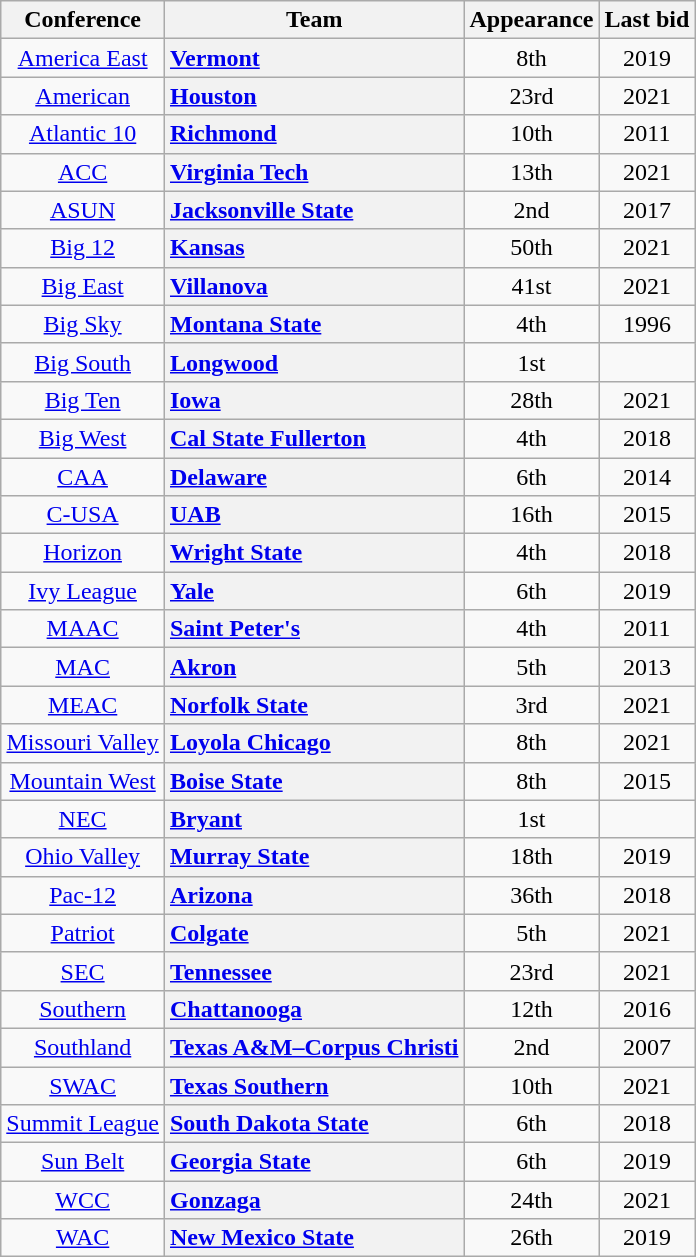<table class="wikitable sortable plainrowheaders" style="text-align:center;">
<tr>
<th scope="col">Conference</th>
<th scope="col">Team</th>
<th scope="col" data-sort-type="number">Appearance</th>
<th scope="col">Last bid</th>
</tr>
<tr>
<td><a href='#'>America East</a></td>
<th scope="row" style="text-align:left"><a href='#'>Vermont</a></th>
<td>8th</td>
<td>2019</td>
</tr>
<tr>
<td><a href='#'>American</a></td>
<th scope="row" style="text-align:left"><a href='#'>Houston</a></th>
<td>23rd</td>
<td>2021</td>
</tr>
<tr>
<td><a href='#'>Atlantic 10</a></td>
<th scope="row" style="text-align:left"><a href='#'>Richmond</a></th>
<td>10th</td>
<td>2011</td>
</tr>
<tr>
<td><a href='#'>ACC</a></td>
<th scope="row" style="text-align:left"><a href='#'>Virginia Tech</a></th>
<td>13th</td>
<td>2021</td>
</tr>
<tr>
<td><a href='#'>ASUN</a></td>
<th scope="row" style="text-align:left"><a href='#'>Jacksonville State</a></th>
<td>2nd</td>
<td>2017</td>
</tr>
<tr>
<td><a href='#'>Big 12</a></td>
<th scope="row" style="text-align:left"><a href='#'>Kansas</a></th>
<td>50th</td>
<td>2021</td>
</tr>
<tr>
<td><a href='#'>Big East</a></td>
<th scope="row" style="text-align:left"><a href='#'>Villanova</a></th>
<td>41st</td>
<td>2021</td>
</tr>
<tr>
<td><a href='#'>Big Sky</a></td>
<th scope="row" style="text-align:left"><a href='#'>Montana State</a></th>
<td>4th</td>
<td>1996</td>
</tr>
<tr>
<td><a href='#'>Big South</a></td>
<th scope="row" style="text-align:left"><a href='#'>Longwood</a></th>
<td>1st</td>
<td></td>
</tr>
<tr>
<td><a href='#'>Big Ten</a></td>
<th scope="row" style="text-align:left"><a href='#'>Iowa</a></th>
<td>28th</td>
<td>2021</td>
</tr>
<tr>
<td><a href='#'>Big West</a></td>
<th scope="row" style="text-align:left"><a href='#'>Cal State Fullerton</a></th>
<td>4th</td>
<td>2018</td>
</tr>
<tr>
<td><a href='#'>CAA</a></td>
<th scope="row" style="text-align:left"><a href='#'>Delaware</a></th>
<td>6th</td>
<td>2014</td>
</tr>
<tr>
<td><a href='#'>C-USA</a></td>
<th scope="row" style="text-align:left"><a href='#'>UAB</a></th>
<td>16th</td>
<td>2015</td>
</tr>
<tr>
<td><a href='#'>Horizon</a></td>
<th scope="row" style="text-align:left"><a href='#'>Wright State</a></th>
<td>4th</td>
<td>2018</td>
</tr>
<tr>
<td><a href='#'>Ivy League</a></td>
<th scope="row" style="text-align:left"><a href='#'>Yale</a></th>
<td>6th</td>
<td>2019</td>
</tr>
<tr>
<td><a href='#'>MAAC</a></td>
<th scope="row" style="text-align:left"><a href='#'>Saint Peter's</a></th>
<td>4th</td>
<td>2011</td>
</tr>
<tr>
<td><a href='#'>MAC</a></td>
<th scope="row" style="text-align:left"><a href='#'>Akron</a></th>
<td>5th</td>
<td>2013</td>
</tr>
<tr>
<td><a href='#'>MEAC</a></td>
<th scope="row" style="text-align:left"><a href='#'>Norfolk State</a></th>
<td>3rd</td>
<td>2021</td>
</tr>
<tr>
<td><a href='#'>Missouri Valley</a></td>
<th scope="row" style="text-align:left"><a href='#'>Loyola Chicago</a></th>
<td>8th</td>
<td>2021</td>
</tr>
<tr>
<td><a href='#'>Mountain West</a></td>
<th scope="row" style="text-align:left"><a href='#'>Boise State</a></th>
<td>8th</td>
<td>2015</td>
</tr>
<tr>
<td><a href='#'>NEC</a></td>
<th scope="row" style="text-align:left"><a href='#'>Bryant</a></th>
<td>1st</td>
<td></td>
</tr>
<tr>
<td><a href='#'>Ohio Valley</a></td>
<th scope="row" style="text-align:left"><a href='#'>Murray State</a></th>
<td>18th</td>
<td>2019</td>
</tr>
<tr>
<td><a href='#'>Pac-12</a></td>
<th scope="row" style="text-align:left"><a href='#'>Arizona</a></th>
<td>36th</td>
<td>2018</td>
</tr>
<tr>
<td><a href='#'>Patriot</a></td>
<th scope="row" style="text-align:left"><a href='#'>Colgate</a></th>
<td>5th</td>
<td>2021</td>
</tr>
<tr>
<td><a href='#'>SEC</a></td>
<th scope="row" style="text-align:left"><a href='#'>Tennessee</a></th>
<td>23rd</td>
<td>2021</td>
</tr>
<tr>
<td><a href='#'>Southern</a></td>
<th scope="row" style="text-align:left"><a href='#'>Chattanooga</a></th>
<td>12th</td>
<td>2016</td>
</tr>
<tr>
<td><a href='#'>Southland</a></td>
<th scope="row" style="text-align:left"><a href='#'>Texas A&M–Corpus Christi</a></th>
<td>2nd</td>
<td>2007</td>
</tr>
<tr>
<td><a href='#'>SWAC</a></td>
<th scope="row" style="text-align:left"><a href='#'>Texas Southern</a></th>
<td>10th</td>
<td>2021</td>
</tr>
<tr>
<td><a href='#'>Summit League</a></td>
<th scope="row" style="text-align:left"><a href='#'>South Dakota State</a></th>
<td>6th</td>
<td>2018</td>
</tr>
<tr>
<td><a href='#'>Sun Belt</a></td>
<th scope="row" style="text-align:left"><a href='#'>Georgia State</a></th>
<td>6th</td>
<td>2019</td>
</tr>
<tr>
<td><a href='#'>WCC</a></td>
<th scope="row" style="text-align:left"><a href='#'>Gonzaga</a></th>
<td>24th</td>
<td>2021</td>
</tr>
<tr>
<td><a href='#'>WAC</a></td>
<th scope="row" style="text-align:left"><a href='#'>New Mexico State</a></th>
<td>26th</td>
<td>2019</td>
</tr>
</table>
